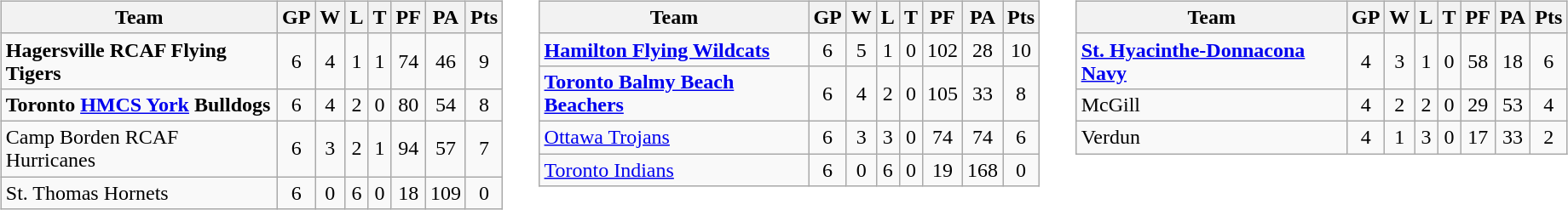<table cellspacing="10">
<tr>
<td valign="top"><br><table class="wikitable">
<tr>
<th>Team</th>
<th>GP</th>
<th>W</th>
<th>L</th>
<th>T</th>
<th>PF</th>
<th>PA</th>
<th>Pts</th>
</tr>
<tr align="center">
<td align="left"><strong>Hagersville RCAF Flying Tigers</strong></td>
<td>6</td>
<td>4</td>
<td>1</td>
<td>1</td>
<td>74</td>
<td>46</td>
<td>9</td>
</tr>
<tr align="center">
<td align="left"><strong>Toronto <a href='#'>HMCS York</a> Bulldogs</strong></td>
<td>6</td>
<td>4</td>
<td>2</td>
<td>0</td>
<td>80</td>
<td>54</td>
<td>8</td>
</tr>
<tr align="center">
<td align="left">Camp Borden RCAF Hurricanes</td>
<td>6</td>
<td>3</td>
<td>2</td>
<td>1</td>
<td>94</td>
<td>57</td>
<td>7</td>
</tr>
<tr align="center">
<td align="left">St. Thomas Hornets</td>
<td>6</td>
<td>0</td>
<td>6</td>
<td>0</td>
<td>18</td>
<td>109</td>
<td>0</td>
</tr>
</table>
</td>
<td valign="top"><br><table class="wikitable">
<tr>
<th>Team</th>
<th>GP</th>
<th>W</th>
<th>L</th>
<th>T</th>
<th>PF</th>
<th>PA</th>
<th>Pts</th>
</tr>
<tr align="center">
<td align="left"><strong><a href='#'>Hamilton Flying Wildcats</a></strong></td>
<td>6</td>
<td>5</td>
<td>1</td>
<td>0</td>
<td>102</td>
<td>28</td>
<td>10</td>
</tr>
<tr align="center">
<td align="left"><strong><a href='#'>Toronto Balmy Beach Beachers</a></strong></td>
<td>6</td>
<td>4</td>
<td>2</td>
<td>0</td>
<td>105</td>
<td>33</td>
<td>8</td>
</tr>
<tr align="center">
<td align="left"><a href='#'>Ottawa Trojans</a></td>
<td>6</td>
<td>3</td>
<td>3</td>
<td>0</td>
<td>74</td>
<td>74</td>
<td>6</td>
</tr>
<tr align="center">
<td align="left"><a href='#'>Toronto Indians</a></td>
<td>6</td>
<td>0</td>
<td>6</td>
<td>0</td>
<td>19</td>
<td>168</td>
<td>0</td>
</tr>
</table>
</td>
<td valign="top"><br><table class="wikitable">
<tr>
<th>Team</th>
<th>GP</th>
<th>W</th>
<th>L</th>
<th>T</th>
<th>PF</th>
<th>PA</th>
<th>Pts</th>
</tr>
<tr align="center">
<td align="left"><strong><a href='#'>St. Hyacinthe-Donnacona Navy</a></strong></td>
<td>4</td>
<td>3</td>
<td>1</td>
<td>0</td>
<td>58</td>
<td>18</td>
<td>6</td>
</tr>
<tr align="center">
<td align="left">McGill</td>
<td>4</td>
<td>2</td>
<td>2</td>
<td>0</td>
<td>29</td>
<td>53</td>
<td>4</td>
</tr>
<tr align="center">
<td align="left">Verdun</td>
<td>4</td>
<td>1</td>
<td>3</td>
<td>0</td>
<td>17</td>
<td>33</td>
<td>2</td>
</tr>
</table>
</td>
</tr>
</table>
